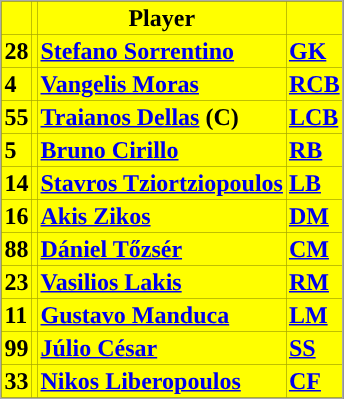<table class="toccolours" border="0" cellpadding="2" cellspacing="0" align="center" style="margin: 0.5em 0 1em 1em; background: #000000; border: 1px #aaaaaa solid;">
<tr bgcolor=#FFFF00>
<th></th>
<th></th>
<th>Player</th>
<th></th>
</tr>
<tr bgcolor=#FFFF00>
<td><strong>28</strong></td>
<td></td>
<td><a href='#'><span><strong>Stefano Sorrentino</strong></span></a></td>
<td><a href='#'><strong>GK</strong></a></td>
</tr>
<tr bgcolor=#FFFF00>
<td><strong>4</strong></td>
<td></td>
<td><a href='#'><span><strong>Vangelis Moras</strong></span></a></td>
<td><a href='#'><strong>RCB</strong></a></td>
</tr>
<tr bgcolor=#FFFF00>
<td><strong>55</strong></td>
<td></td>
<td><a href='#'><span><strong>Traianos Dellas</strong></span></a> <strong>(C)</strong></td>
<td><a href='#'><strong>LCB</strong></a></td>
</tr>
<tr bgcolor=#FFFF00>
<td><strong>5</strong></td>
<td></td>
<td><a href='#'><span><strong>Bruno Cirillo</strong></span></a></td>
<td><a href='#'><strong>RB</strong></a></td>
</tr>
<tr bgcolor=#FFFF00>
<td><strong>14</strong></td>
<td></td>
<td><a href='#'><span><strong>Stavros Tziortziopoulos</strong></span></a></td>
<td><a href='#'><strong>LB</strong></a></td>
</tr>
<tr bgcolor=#FFFF00>
<td><strong>16</strong></td>
<td></td>
<td><a href='#'><span><strong>Akis Zikos</strong></span></a></td>
<td><a href='#'><strong>DM</strong></a></td>
</tr>
<tr bgcolor=#FFFF00>
<td><strong>88</strong></td>
<td></td>
<td><a href='#'><span><strong>Dániel Tőzsér</strong></span></a></td>
<td><a href='#'><strong>CM</strong></a></td>
</tr>
<tr bgcolor=#FFFF00>
<td><strong>23</strong></td>
<td></td>
<td><a href='#'><span><strong>Vasilios Lakis</strong></span></a></td>
<td><a href='#'><strong>RM</strong></a></td>
</tr>
<tr bgcolor=#FFFF00>
<td><strong>11</strong></td>
<td></td>
<td><a href='#'><span><strong>Gustavo Manduca</strong></span></a></td>
<td><a href='#'><strong>LM</strong></a></td>
</tr>
<tr bgcolor=#FFFF00>
<td><strong>99</strong></td>
<td></td>
<td><a href='#'><span><strong>Júlio César</strong></span></a></td>
<td><a href='#'><strong>SS</strong></a></td>
</tr>
<tr bgcolor=#FFFF00>
<td><strong>33</strong></td>
<td></td>
<td><a href='#'><span><strong>Nikos Liberopoulos</strong></span></a></td>
<td><a href='#'><strong>CF</strong></a></td>
</tr>
</table>
